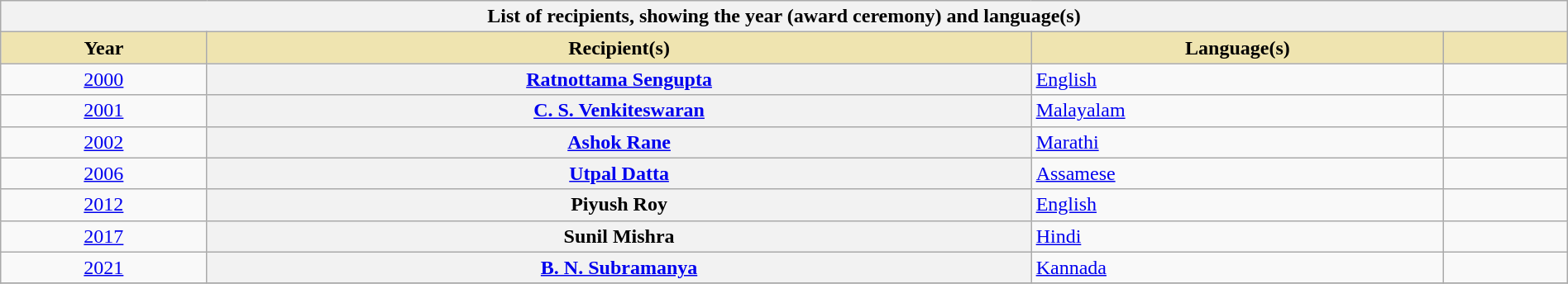<table class="wikitable sortable plainrowheaders" style="width:100%">
<tr>
<th colspan="4">List of recipients, showing the year (award ceremony) and language(s)</th>
</tr>
<tr>
<th scope="col" style="background-color:#EFE4B0;width:5%;">Year</th>
<th scope="col" style="background-color:#EFE4B0;width:20%;">Recipient(s)</th>
<th scope="col" style="background-color:#EFE4B0;width:10%;">Language(s)</th>
<th scope="col" style="background-color:#EFE4B0;width:3%;" class="unsortable"></th>
</tr>
<tr>
<td align="center"><a href='#'>2000<br></a></td>
<th scope="row"><a href='#'>Ratnottama Sengupta</a></th>
<td><a href='#'>English</a></td>
<td align="center"></td>
</tr>
<tr>
<td align="center"><a href='#'>2001<br></a></td>
<th scope="row"><a href='#'>C. S. Venkiteswaran</a></th>
<td><a href='#'>Malayalam</a></td>
<td align="center"></td>
</tr>
<tr>
<td align="center"><a href='#'>2002<br></a></td>
<th scope="row"><a href='#'>Ashok Rane</a></th>
<td><a href='#'>Marathi</a></td>
<td align="center"></td>
</tr>
<tr>
<td align="center"><a href='#'>2006<br></a></td>
<th scope="row"><a href='#'>Utpal Datta</a></th>
<td><a href='#'>Assamese</a></td>
<td align="center"></td>
</tr>
<tr>
<td align="center"><a href='#'>2012<br></a></td>
<th scope="row">Piyush Roy</th>
<td><a href='#'>English</a></td>
<td align="center"></td>
</tr>
<tr>
<td align="center"><a href='#'>2017<br></a></td>
<th scope="row">Sunil Mishra</th>
<td><a href='#'>Hindi</a></td>
<td align="center"></td>
</tr>
<tr>
<td align="center"><a href='#'>2021<br></a></td>
<th scope="row"><a href='#'>B. N. Subramanya</a></th>
<td><a href='#'>Kannada</a></td>
<td align="center"></td>
</tr>
<tr>
</tr>
</table>
